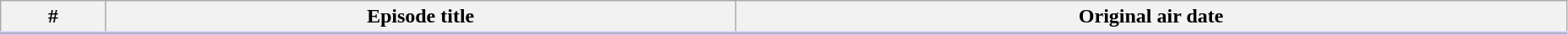<table class="wikitable" width="98%" style="background:#FFF;">
<tr style="border-bottom:3px solid #CCF">
<th>#</th>
<th>Episode title</th>
<th>Original air date</th>
</tr>
<tr>
</tr>
</table>
